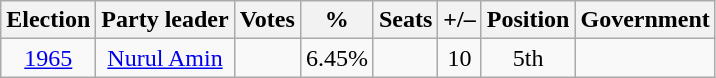<table class=wikitable style=text-align:center>
<tr>
<th>Election</th>
<th>Party leader</th>
<th>Votes</th>
<th>%</th>
<th>Seats</th>
<th>+/–</th>
<th>Position</th>
<th>Government</th>
</tr>
<tr>
<td><a href='#'>1965</a></td>
<td><a href='#'>Nurul Amin</a></td>
<td></td>
<td>6.45%</td>
<td></td>
<td> 10</td>
<td> 5th</td>
<td></td>
</tr>
</table>
